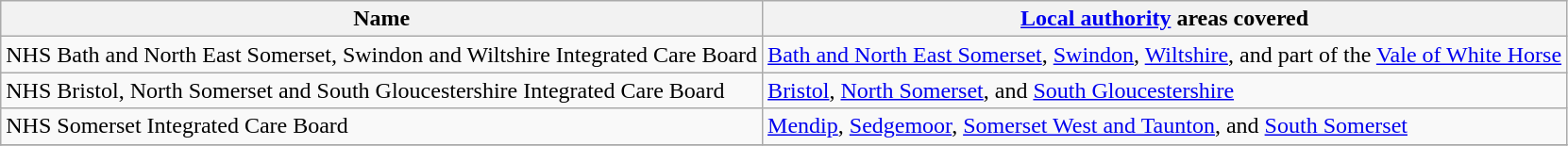<table class="wikitable">
<tr>
<th>Name</th>
<th><a href='#'>Local authority</a> areas covered</th>
</tr>
<tr>
<td>NHS Bath and North East Somerset, Swindon and Wiltshire Integrated Care Board</td>
<td><a href='#'>Bath and North East Somerset</a>, <a href='#'>Swindon</a>, <a href='#'>Wiltshire</a>, and part of the <a href='#'>Vale of White Horse</a></td>
</tr>
<tr>
<td>NHS Bristol, North Somerset and South Gloucestershire Integrated Care Board</td>
<td><a href='#'>Bristol</a>, <a href='#'>North Somerset</a>, and <a href='#'>South Gloucestershire</a></td>
</tr>
<tr>
<td>NHS Somerset Integrated Care Board</td>
<td><a href='#'>Mendip</a>, <a href='#'>Sedgemoor</a>, <a href='#'>Somerset West and Taunton</a>, and <a href='#'>South Somerset</a></td>
</tr>
<tr>
</tr>
</table>
